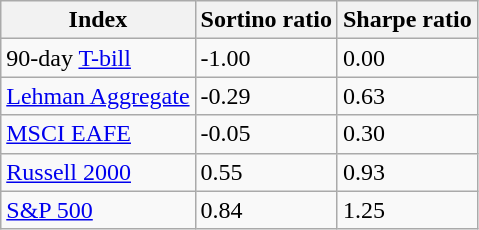<table class="wikitable">
<tr>
<th>Index</th>
<th>Sortino ratio</th>
<th>Sharpe ratio</th>
</tr>
<tr>
<td>90-day <a href='#'>T-bill</a></td>
<td>-1.00</td>
<td>0.00</td>
</tr>
<tr>
<td><a href='#'>Lehman Aggregate</a></td>
<td>-0.29</td>
<td>0.63</td>
</tr>
<tr>
<td><a href='#'>MSCI EAFE</a></td>
<td>-0.05</td>
<td>0.30</td>
</tr>
<tr>
<td><a href='#'>Russell 2000</a></td>
<td>0.55</td>
<td>0.93</td>
</tr>
<tr>
<td><a href='#'>S&P 500</a></td>
<td>0.84</td>
<td>1.25</td>
</tr>
</table>
